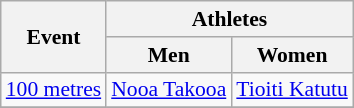<table class=wikitable style="font-size:90%">
<tr>
<th rowspan=2>Event</th>
<th colspan=2>Athletes</th>
</tr>
<tr>
<th>Men</th>
<th>Women</th>
</tr>
<tr>
<td><a href='#'>100 metres</a></td>
<td><a href='#'>Nooa Takooa</a></td>
<td><a href='#'>Tioiti Katutu</a></td>
</tr>
<tr>
</tr>
</table>
